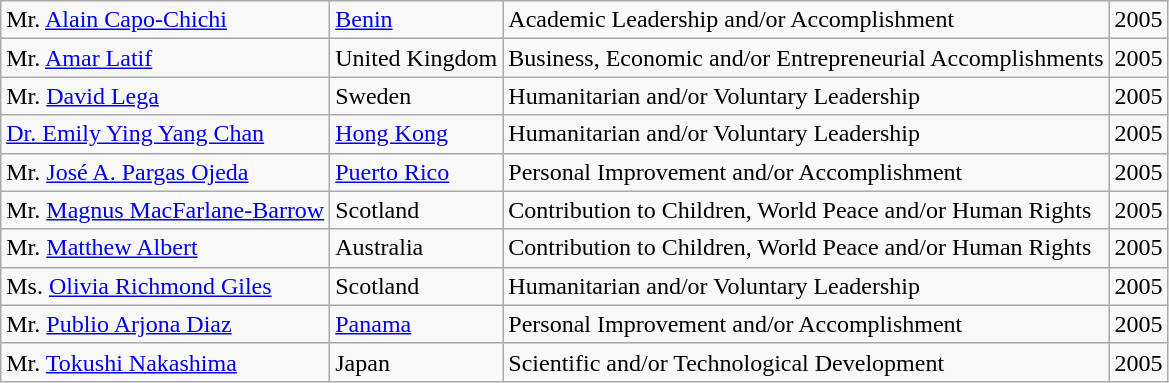<table class="wikitable">
<tr>
<td>Mr. <a href='#'>Alain Capo-Chichi</a></td>
<td><a href='#'>Benin</a></td>
<td>Academic Leadership and/or Accomplishment</td>
<td style="text-align:right;">2005</td>
</tr>
<tr>
<td>Mr. <a href='#'>Amar Latif</a></td>
<td>United Kingdom</td>
<td>Business, Economic and/or Entrepreneurial Accomplishments</td>
<td style="text-align:right;">2005</td>
</tr>
<tr>
<td>Mr. <a href='#'>David Lega</a></td>
<td>Sweden</td>
<td>Humanitarian and/or Voluntary Leadership</td>
<td style="text-align:right;">2005</td>
</tr>
<tr>
<td><a href='#'>Dr. Emily Ying Yang Chan</a></td>
<td><a href='#'>Hong Kong</a></td>
<td>Humanitarian and/or Voluntary Leadership</td>
<td style="text-align:right;">2005</td>
</tr>
<tr>
<td>Mr. <a href='#'>José A. Pargas Ojeda</a></td>
<td><a href='#'>Puerto Rico</a></td>
<td>Personal Improvement and/or Accomplishment</td>
<td style="text-align:right;">2005</td>
</tr>
<tr>
<td>Mr. <a href='#'>Magnus MacFarlane-Barrow</a></td>
<td>Scotland</td>
<td>Contribution to Children, World Peace and/or Human Rights</td>
<td style="text-align:right;">2005</td>
</tr>
<tr>
<td>Mr. <a href='#'>Matthew Albert</a></td>
<td>Australia</td>
<td>Contribution to Children, World Peace and/or Human Rights</td>
<td style="text-align:right;">2005</td>
</tr>
<tr>
<td>Ms. <a href='#'>Olivia Richmond Giles</a></td>
<td>Scotland</td>
<td>Humanitarian and/or Voluntary Leadership</td>
<td style="text-align:right;">2005</td>
</tr>
<tr>
<td>Mr. <a href='#'>Publio Arjona Diaz</a></td>
<td><a href='#'>Panama</a></td>
<td>Personal Improvement and/or Accomplishment</td>
<td style="text-align:right;">2005</td>
</tr>
<tr>
<td>Mr. <a href='#'>Tokushi Nakashima</a></td>
<td>Japan</td>
<td>Scientific and/or Technological Development</td>
<td style="text-align:right;">2005</td>
</tr>
</table>
